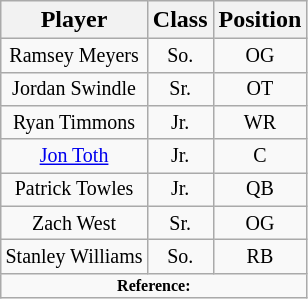<table class="wikitable">
<tr>
<th>Player</th>
<th>Class</th>
<th>Position</th>
</tr>
<tr>
<td style="font-size:10pt; text-align:center;">Ramsey Meyers</td>
<td style="font-size:10pt; text-align:center;">So.</td>
<td style="font-size:10pt; text-align:center;">OG</td>
</tr>
<tr>
<td style="font-size:10pt; text-align:center;">Jordan Swindle</td>
<td style="font-size:10pt; text-align:center;">Sr.</td>
<td style="font-size:10pt; text-align:center;">OT</td>
</tr>
<tr>
<td style="font-size:10pt; text-align:center;">Ryan Timmons</td>
<td style="font-size:10pt; text-align:center;">Jr.</td>
<td style="font-size:10pt; text-align:center;">WR</td>
</tr>
<tr>
<td style="font-size:10pt; text-align:center;"><a href='#'>Jon Toth</a></td>
<td style="font-size:10pt; text-align:center;">Jr.</td>
<td style="font-size:10pt; text-align:center;">C</td>
</tr>
<tr>
<td style="font-size:10pt; text-align:center;">Patrick Towles</td>
<td style="font-size:10pt; text-align:center;">Jr.</td>
<td style="font-size:10pt; text-align:center;">QB</td>
</tr>
<tr>
<td style="font-size:10pt; text-align:center;">Zach West</td>
<td style="font-size:10pt; text-align:center;">Sr.</td>
<td style="font-size:10pt; text-align:center;">OG</td>
</tr>
<tr>
<td style="font-size:10pt; text-align:center;">Stanley Williams</td>
<td style="font-size:10pt; text-align:center;">So.</td>
<td style="font-size:10pt; text-align:center;">RB</td>
</tr>
<tr>
<td colspan="3"  style="font-size:8pt; text-align:center;"><strong>Reference:</strong></td>
</tr>
</table>
